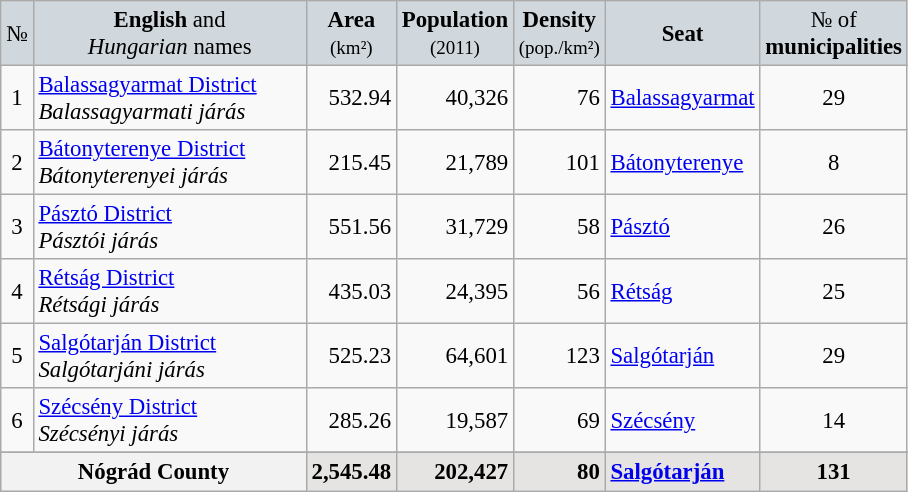<table class="wikitable" style="font-size:95%">
<tr bgcolor="D0D8DD">
<td align="center">№</td>
<td style=width:175px; align="center"><strong>English</strong> and<br><em>Hungarian</em> names</td>
<td align="center"><strong>Area</strong><br> <small>(km²)</small></td>
<td align="center"><strong>Population</strong><br> <small>(2011)</small></td>
<td align="center"><strong>Density</strong><br> <small>(pop./km²)</small></td>
<td align="center"><strong>Seat</strong></td>
<td align="center">№ of<br><strong>municipalities</strong></td>
</tr>
<tr>
<td align="center">1</td>
<td><a href='#'>Balassagyarmat District</a><br> <em>Balassagyarmati járás</em></td>
<td align="right">532.94</td>
<td align="right">40,326</td>
<td align="right">76</td>
<td><a href='#'>Balassagyarmat</a></td>
<td align="center">29</td>
</tr>
<tr>
<td align="center">2</td>
<td><a href='#'>Bátonyterenye District</a><br> <em>Bátonyterenyei járás</em></td>
<td align="right">215.45</td>
<td align="right">21,789</td>
<td align="right">101</td>
<td><a href='#'>Bátonyterenye</a></td>
<td align="center">8</td>
</tr>
<tr>
<td align="center">3</td>
<td><a href='#'>Pásztó District</a><br> <em>Pásztói járás</em></td>
<td align="right">551.56</td>
<td align="right">31,729</td>
<td align="right">58</td>
<td><a href='#'>Pásztó</a></td>
<td align="center">26</td>
</tr>
<tr>
<td align="center">4</td>
<td><a href='#'>Rétság District</a><br> <em>Rétsági járás</em></td>
<td align="right">435.03</td>
<td align="right">24,395</td>
<td align="right">56</td>
<td><a href='#'>Rétság</a></td>
<td align="center">25</td>
</tr>
<tr>
<td align="center">5</td>
<td><a href='#'>Salgótarján District</a><br> <em>Salgótarjáni járás</em></td>
<td align="right">525.23</td>
<td align="right">64,601</td>
<td align="right">123</td>
<td><a href='#'>Salgótarján</a></td>
<td align="center">29</td>
</tr>
<tr>
<td align="center">6</td>
<td><a href='#'>Szécsény District</a><br> <em>Szécsényi járás</em></td>
<td align="right">285.26</td>
<td align="right">19,587</td>
<td align="right">69</td>
<td><a href='#'>Szécsény</a></td>
<td align="center">14</td>
</tr>
<tr>
</tr>
<tr bgcolor="E5E4E2">
<th colspan="2">Nógrád County</th>
<td align="right"><strong>2,545.48</strong></td>
<td align="right"><strong>202,427</strong></td>
<td align="right"><strong>80</strong></td>
<td><strong><a href='#'>Salgótarján</a></strong></td>
<td align="center"><strong>131</strong></td>
</tr>
</table>
